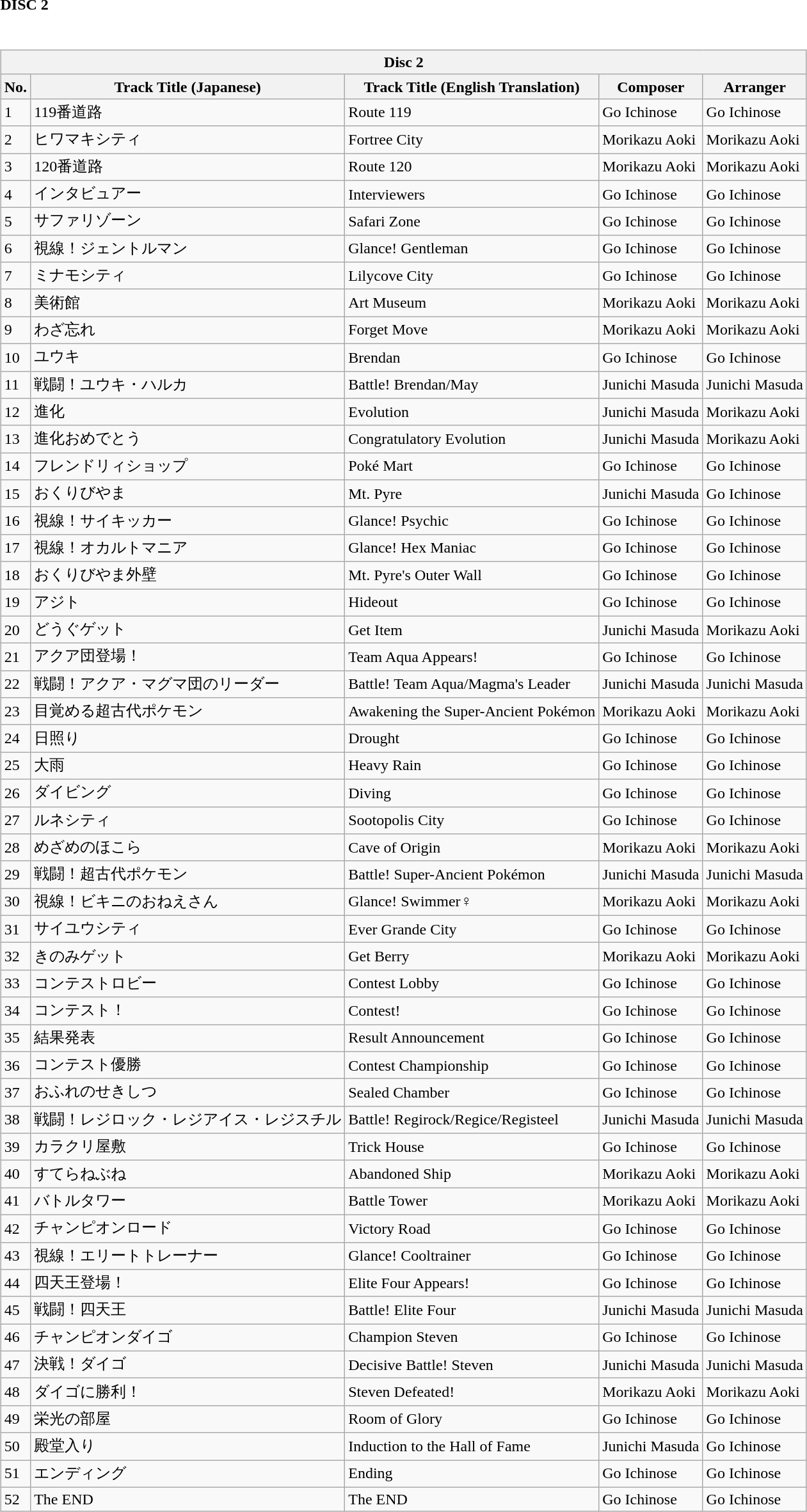<table class="collapsible collapsed" border="0" style="width:70%">
<tr>
<th style="width:12em; text-align:left">DISC 2</th>
<th></th>
</tr>
<tr>
<td colspan="2"><br><table class="wikitable">
<tr>
<th colspan="5">Disc 2</th>
</tr>
<tr>
<th>No.</th>
<th>Track Title (Japanese)</th>
<th>Track Title (English Translation)</th>
<th>Composer</th>
<th>Arranger</th>
</tr>
<tr>
<td>1</td>
<td>119番道路</td>
<td>Route 119</td>
<td>Go Ichinose</td>
<td>Go Ichinose</td>
</tr>
<tr>
<td>2</td>
<td>ヒワマキシティ</td>
<td>Fortree City</td>
<td>Morikazu Aoki</td>
<td>Morikazu Aoki</td>
</tr>
<tr>
<td>3</td>
<td>120番道路</td>
<td>Route 120</td>
<td>Morikazu Aoki</td>
<td>Morikazu Aoki</td>
</tr>
<tr>
<td>4</td>
<td>インタビュアー</td>
<td>Interviewers</td>
<td>Go Ichinose</td>
<td>Go Ichinose</td>
</tr>
<tr>
<td>5</td>
<td>サファリゾーン</td>
<td>Safari Zone</td>
<td>Go Ichinose</td>
<td>Go Ichinose</td>
</tr>
<tr>
<td>6</td>
<td>視線！ジェントルマン</td>
<td>Glance! Gentleman</td>
<td>Go Ichinose</td>
<td>Go Ichinose</td>
</tr>
<tr>
<td>7</td>
<td>ミナモシティ</td>
<td>Lilycove City</td>
<td>Go Ichinose</td>
<td>Go Ichinose</td>
</tr>
<tr>
<td>8</td>
<td>美術館</td>
<td>Art Museum</td>
<td>Morikazu Aoki</td>
<td>Morikazu Aoki</td>
</tr>
<tr>
<td>9</td>
<td>わざ忘れ</td>
<td>Forget Move</td>
<td>Morikazu Aoki</td>
<td>Morikazu Aoki</td>
</tr>
<tr>
<td>10</td>
<td>ユウキ</td>
<td>Brendan</td>
<td>Go Ichinose</td>
<td>Go Ichinose</td>
</tr>
<tr>
<td>11</td>
<td>戦闘！ユウキ・ハルカ</td>
<td>Battle! Brendan/May</td>
<td>Junichi Masuda</td>
<td>Junichi Masuda</td>
</tr>
<tr>
<td>12</td>
<td>進化</td>
<td>Evolution</td>
<td>Junichi Masuda</td>
<td>Morikazu Aoki</td>
</tr>
<tr>
<td>13</td>
<td>進化おめでとう</td>
<td>Congratulatory Evolution</td>
<td>Junichi Masuda</td>
<td>Morikazu Aoki</td>
</tr>
<tr>
<td>14</td>
<td>フレンドリィショップ</td>
<td>Poké Mart</td>
<td>Go Ichinose</td>
<td>Go Ichinose</td>
</tr>
<tr>
<td>15</td>
<td>おくりびやま</td>
<td>Mt. Pyre</td>
<td>Junichi Masuda</td>
<td>Go Ichinose</td>
</tr>
<tr>
<td>16</td>
<td>視線！サイキッカー</td>
<td>Glance! Psychic</td>
<td>Go Ichinose</td>
<td>Go Ichinose</td>
</tr>
<tr>
<td>17</td>
<td>視線！オカルトマニア</td>
<td>Glance! Hex Maniac</td>
<td>Go Ichinose</td>
<td>Go Ichinose</td>
</tr>
<tr>
<td>18</td>
<td>おくりびやま外壁</td>
<td>Mt. Pyre's Outer Wall</td>
<td>Go Ichinose</td>
<td>Go Ichinose</td>
</tr>
<tr>
<td>19</td>
<td>アジト</td>
<td>Hideout</td>
<td>Go Ichinose</td>
<td>Go Ichinose</td>
</tr>
<tr>
<td>20</td>
<td>どうぐゲット</td>
<td>Get Item</td>
<td>Junichi Masuda</td>
<td>Morikazu Aoki</td>
</tr>
<tr>
<td>21</td>
<td>アクア団登場！</td>
<td>Team Aqua Appears!</td>
<td>Go Ichinose</td>
<td>Go Ichinose</td>
</tr>
<tr>
<td>22</td>
<td>戦闘！アクア・マグマ団のリーダー</td>
<td>Battle! Team Aqua/Magma's Leader</td>
<td>Junichi Masuda</td>
<td>Junichi Masuda</td>
</tr>
<tr>
<td>23</td>
<td>目覚める超古代ポケモン</td>
<td>Awakening the Super-Ancient Pokémon</td>
<td>Morikazu Aoki</td>
<td>Morikazu Aoki</td>
</tr>
<tr>
<td>24</td>
<td>日照り</td>
<td>Drought</td>
<td>Go Ichinose</td>
<td>Go Ichinose</td>
</tr>
<tr>
<td>25</td>
<td>大雨</td>
<td>Heavy Rain</td>
<td>Go Ichinose</td>
<td>Go Ichinose</td>
</tr>
<tr>
<td>26</td>
<td>ダイビング</td>
<td>Diving</td>
<td>Go Ichinose</td>
<td>Go Ichinose</td>
</tr>
<tr>
<td>27</td>
<td>ルネシティ</td>
<td>Sootopolis City</td>
<td>Go Ichinose</td>
<td>Go Ichinose</td>
</tr>
<tr>
<td>28</td>
<td>めざめのほこら</td>
<td>Cave of Origin</td>
<td>Morikazu Aoki</td>
<td>Morikazu Aoki</td>
</tr>
<tr>
<td>29</td>
<td>戦闘！超古代ポケモン</td>
<td>Battle! Super-Ancient Pokémon</td>
<td>Junichi Masuda</td>
<td>Junichi Masuda</td>
</tr>
<tr>
<td>30</td>
<td>視線！ビキニのおねえさん</td>
<td>Glance! Swimmer♀</td>
<td>Morikazu Aoki</td>
<td>Morikazu Aoki</td>
</tr>
<tr>
<td>31</td>
<td>サイユウシティ</td>
<td>Ever Grande City</td>
<td>Go Ichinose</td>
<td>Go Ichinose</td>
</tr>
<tr>
<td>32</td>
<td>きのみゲット</td>
<td>Get Berry</td>
<td>Morikazu Aoki</td>
<td>Morikazu Aoki</td>
</tr>
<tr>
<td>33</td>
<td>コンテストロビー</td>
<td>Contest Lobby</td>
<td>Go Ichinose</td>
<td>Go Ichinose</td>
</tr>
<tr>
<td>34</td>
<td>コンテスト！</td>
<td>Contest!</td>
<td>Go Ichinose</td>
<td>Go Ichinose</td>
</tr>
<tr>
<td>35</td>
<td>結果発表</td>
<td>Result Announcement</td>
<td>Go Ichinose</td>
<td>Go Ichinose</td>
</tr>
<tr>
<td>36</td>
<td>コンテスト優勝</td>
<td>Contest Championship</td>
<td>Go Ichinose</td>
<td>Go Ichinose</td>
</tr>
<tr>
<td>37</td>
<td>おふれのせきしつ</td>
<td>Sealed Chamber</td>
<td>Go Ichinose</td>
<td>Go Ichinose</td>
</tr>
<tr>
<td>38</td>
<td>戦闘！レジロック・レジアイス・レジスチル</td>
<td>Battle! Regirock/Regice/Registeel</td>
<td>Junichi Masuda</td>
<td>Junichi Masuda</td>
</tr>
<tr>
<td>39</td>
<td>カラクリ屋敷</td>
<td>Trick House</td>
<td>Go Ichinose</td>
<td>Go Ichinose</td>
</tr>
<tr>
<td>40</td>
<td>すてらねぶね</td>
<td>Abandoned Ship</td>
<td>Morikazu Aoki</td>
<td>Morikazu Aoki</td>
</tr>
<tr>
<td>41</td>
<td>バトルタワー</td>
<td>Battle Tower</td>
<td>Morikazu Aoki</td>
<td>Morikazu Aoki</td>
</tr>
<tr>
<td>42</td>
<td>チャンピオンロード</td>
<td>Victory Road</td>
<td>Go Ichinose</td>
<td>Go Ichinose</td>
</tr>
<tr>
<td>43</td>
<td>視線！エリートトレーナー</td>
<td>Glance! Cooltrainer</td>
<td>Go Ichinose</td>
<td>Go Ichinose</td>
</tr>
<tr>
<td>44</td>
<td>四天王登場！</td>
<td>Elite Four Appears!</td>
<td>Go Ichinose</td>
<td>Go Ichinose</td>
</tr>
<tr>
<td>45</td>
<td>戦闘！四天王</td>
<td>Battle! Elite Four</td>
<td>Junichi Masuda</td>
<td>Junichi Masuda</td>
</tr>
<tr>
<td>46</td>
<td>チャンピオンダイゴ</td>
<td>Champion Steven</td>
<td>Go Ichinose</td>
<td>Go Ichinose</td>
</tr>
<tr>
<td>47</td>
<td>決戦！ダイゴ</td>
<td>Decisive Battle! Steven</td>
<td>Junichi Masuda</td>
<td>Junichi Masuda</td>
</tr>
<tr>
<td>48</td>
<td>ダイゴに勝利！</td>
<td>Steven Defeated!</td>
<td>Morikazu Aoki</td>
<td>Morikazu Aoki</td>
</tr>
<tr>
<td>49</td>
<td>栄光の部屋</td>
<td>Room of Glory</td>
<td>Go Ichinose</td>
<td>Go Ichinose</td>
</tr>
<tr>
<td>50</td>
<td>殿堂入り</td>
<td>Induction to the Hall of Fame</td>
<td>Junichi Masuda</td>
<td>Go Ichinose</td>
</tr>
<tr>
<td>51</td>
<td>エンディング</td>
<td>Ending</td>
<td>Go Ichinose</td>
<td>Go Ichinose</td>
</tr>
<tr>
<td>52</td>
<td>The END</td>
<td>The END</td>
<td>Go Ichinose</td>
<td>Go Ichinose</td>
</tr>
</table>
</td>
</tr>
</table>
